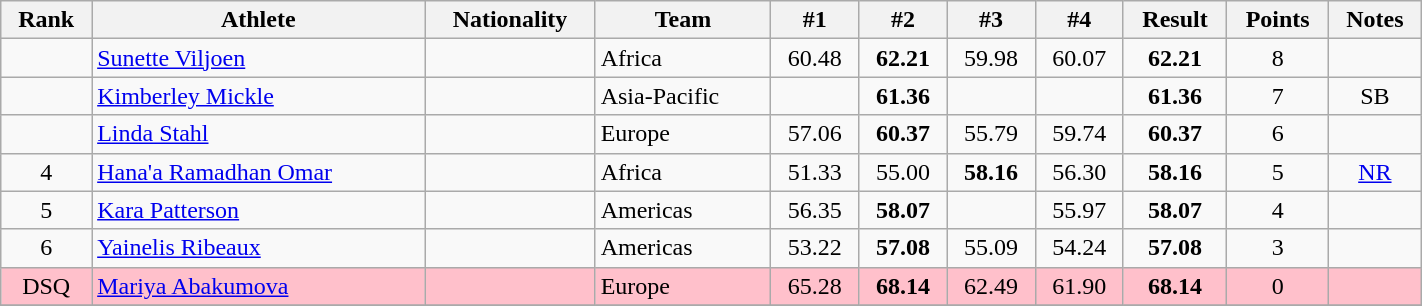<table class="wikitable sortable" style="text-align:center"  width="75%">
<tr>
<th>Rank</th>
<th>Athlete</th>
<th>Nationality</th>
<th>Team</th>
<th>#1</th>
<th>#2</th>
<th>#3</th>
<th>#4</th>
<th>Result</th>
<th>Points</th>
<th>Notes</th>
</tr>
<tr>
<td></td>
<td align="left"><a href='#'>Sunette Viljoen</a></td>
<td align=left></td>
<td align=left>Africa</td>
<td>60.48</td>
<td><strong>62.21</strong></td>
<td>59.98</td>
<td>60.07</td>
<td><strong>62.21</strong></td>
<td>8</td>
<td></td>
</tr>
<tr>
<td></td>
<td align="left"><a href='#'>Kimberley Mickle</a></td>
<td align=left></td>
<td align=left>Asia-Pacific</td>
<td></td>
<td><strong>61.36</strong></td>
<td></td>
<td></td>
<td><strong>61.36</strong></td>
<td>7</td>
<td>SB</td>
</tr>
<tr>
<td></td>
<td align="left"><a href='#'>Linda Stahl</a></td>
<td align=left></td>
<td align=left>Europe</td>
<td>57.06</td>
<td><strong>60.37</strong></td>
<td>55.79</td>
<td>59.74</td>
<td><strong>60.37</strong></td>
<td>6</td>
<td></td>
</tr>
<tr>
<td>4</td>
<td align="left"><a href='#'>Hana'a Ramadhan Omar</a></td>
<td align=left></td>
<td align=left>Africa</td>
<td>51.33</td>
<td>55.00</td>
<td><strong>58.16</strong></td>
<td>56.30</td>
<td><strong>58.16</strong></td>
<td>5</td>
<td><a href='#'>NR</a></td>
</tr>
<tr>
<td>5</td>
<td align="left"><a href='#'>Kara Patterson</a></td>
<td align=left></td>
<td align=left>Americas</td>
<td>56.35</td>
<td><strong>58.07</strong></td>
<td></td>
<td>55.97</td>
<td><strong>58.07</strong></td>
<td>4</td>
<td></td>
</tr>
<tr>
<td>6</td>
<td align="left"><a href='#'>Yainelis Ribeaux</a></td>
<td align=left></td>
<td align=left>Americas</td>
<td>53.22</td>
<td><strong>57.08</strong></td>
<td>55.09</td>
<td>54.24</td>
<td><strong>57.08</strong></td>
<td>3</td>
<td></td>
</tr>
<tr bgcolor=pink>
<td>DSQ</td>
<td align="left"><a href='#'>Mariya Abakumova</a></td>
<td align=left></td>
<td align=left>Europe</td>
<td>65.28</td>
<td><strong>68.14</strong></td>
<td>62.49</td>
<td>61.90</td>
<td><strong>68.14</strong></td>
<td>0</td>
<td></td>
</tr>
<tr>
</tr>
</table>
